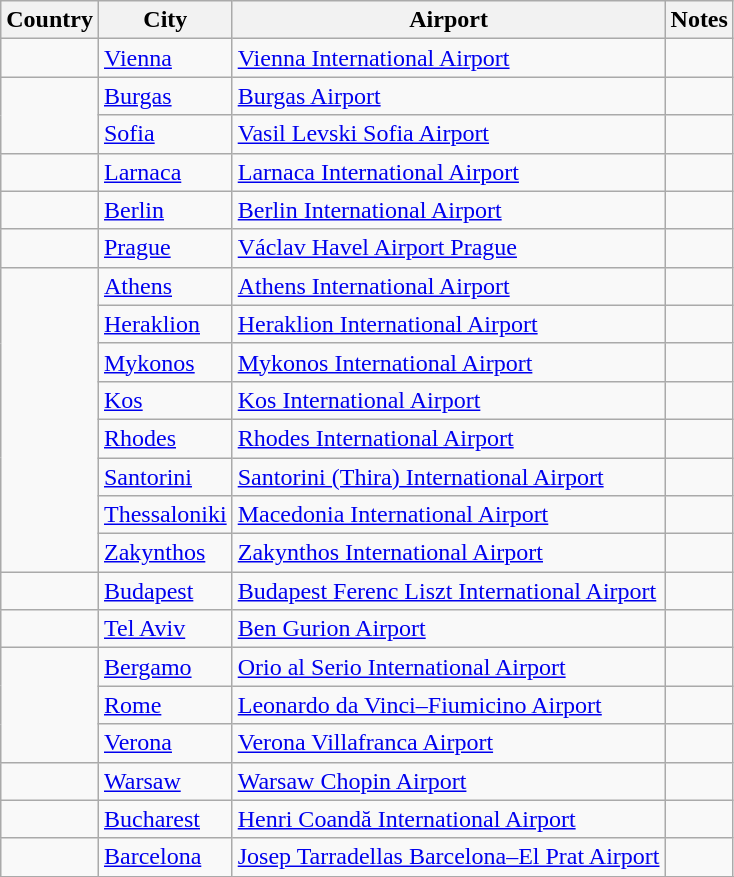<table class="wikitable sortable mw-collapsible">
<tr>
<th>Country</th>
<th>City</th>
<th>Airport</th>
<th>Notes</th>
</tr>
<tr>
<td></td>
<td><a href='#'>Vienna</a></td>
<td><a href='#'>Vienna International Airport</a></td>
<td></td>
</tr>
<tr>
<td rowspan="2"></td>
<td><a href='#'>Burgas</a></td>
<td><a href='#'>Burgas Airport</a></td>
<td></td>
</tr>
<tr>
<td><a href='#'>Sofia</a></td>
<td><a href='#'>Vasil Levski Sofia Airport</a></td>
<td></td>
</tr>
<tr>
<td></td>
<td><a href='#'>Larnaca</a></td>
<td><a href='#'>Larnaca International Airport</a></td>
<td></td>
</tr>
<tr>
<td></td>
<td><a href='#'>Berlin</a></td>
<td><a href='#'>Berlin International Airport</a></td>
<td></td>
</tr>
<tr>
<td></td>
<td><a href='#'>Prague</a></td>
<td><a href='#'>Václav Havel Airport Prague</a></td>
<td></td>
</tr>
<tr>
<td rowspan="8"></td>
<td><a href='#'>Athens</a></td>
<td><a href='#'>Athens International Airport</a></td>
<td></td>
</tr>
<tr>
<td><a href='#'>Heraklion</a></td>
<td><a href='#'>Heraklion International Airport</a></td>
<td></td>
</tr>
<tr>
<td><a href='#'>Mykonos</a></td>
<td><a href='#'>Mykonos International Airport</a></td>
<td></td>
</tr>
<tr>
<td><a href='#'>Kos</a></td>
<td><a href='#'>Kos International Airport</a></td>
<td></td>
</tr>
<tr>
<td><a href='#'>Rhodes</a></td>
<td><a href='#'>Rhodes International Airport</a></td>
<td></td>
</tr>
<tr>
<td><a href='#'>Santorini</a></td>
<td><a href='#'>Santorini (Thira) International Airport</a></td>
<td></td>
</tr>
<tr>
<td><a href='#'>Thessaloniki</a></td>
<td><a href='#'>Macedonia International Airport</a></td>
<td></td>
</tr>
<tr>
<td><a href='#'>Zakynthos</a></td>
<td><a href='#'>Zakynthos International Airport</a></td>
<td></td>
</tr>
<tr>
<td></td>
<td><a href='#'>Budapest</a></td>
<td><a href='#'>Budapest Ferenc Liszt International Airport</a></td>
<td></td>
</tr>
<tr>
<td></td>
<td><a href='#'>Tel Aviv</a></td>
<td><a href='#'>Ben Gurion Airport</a></td>
<td></td>
</tr>
<tr>
<td rowspan="3"></td>
<td><a href='#'>Bergamo</a></td>
<td><a href='#'>Orio al Serio International Airport</a></td>
<td></td>
</tr>
<tr>
<td><a href='#'>Rome</a></td>
<td><a href='#'>Leonardo da Vinci–Fiumicino Airport</a></td>
<td></td>
</tr>
<tr>
<td><a href='#'>Verona</a></td>
<td><a href='#'>Verona Villafranca Airport</a></td>
<td></td>
</tr>
<tr>
<td></td>
<td><a href='#'>Warsaw</a></td>
<td><a href='#'>Warsaw Chopin Airport</a></td>
<td></td>
</tr>
<tr>
<td></td>
<td><a href='#'>Bucharest</a></td>
<td><a href='#'>Henri Coandă International Airport</a></td>
<td></td>
</tr>
<tr>
<td></td>
<td><a href='#'>Barcelona</a></td>
<td><a href='#'>Josep Tarradellas Barcelona–El Prat Airport</a></td>
<td></td>
</tr>
<tr>
</tr>
<tr>
</tr>
</table>
